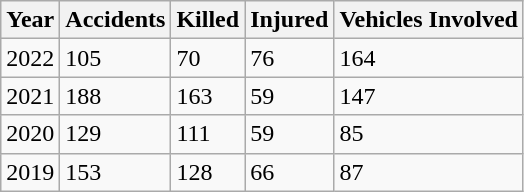<table class = "wikitable sortable">
<tr>
<th>Year</th>
<th>Accidents</th>
<th>Killed</th>
<th>Injured</th>
<th>Vehicles Involved</th>
</tr>
<tr>
<td>2022</td>
<td>105</td>
<td>70</td>
<td>76</td>
<td>164</td>
</tr>
<tr>
<td>2021</td>
<td>188</td>
<td>163</td>
<td>59</td>
<td>147</td>
</tr>
<tr>
<td>2020</td>
<td>129</td>
<td>111</td>
<td>59</td>
<td>85</td>
</tr>
<tr>
<td>2019</td>
<td>153</td>
<td>128</td>
<td>66</td>
<td>87</td>
</tr>
</table>
